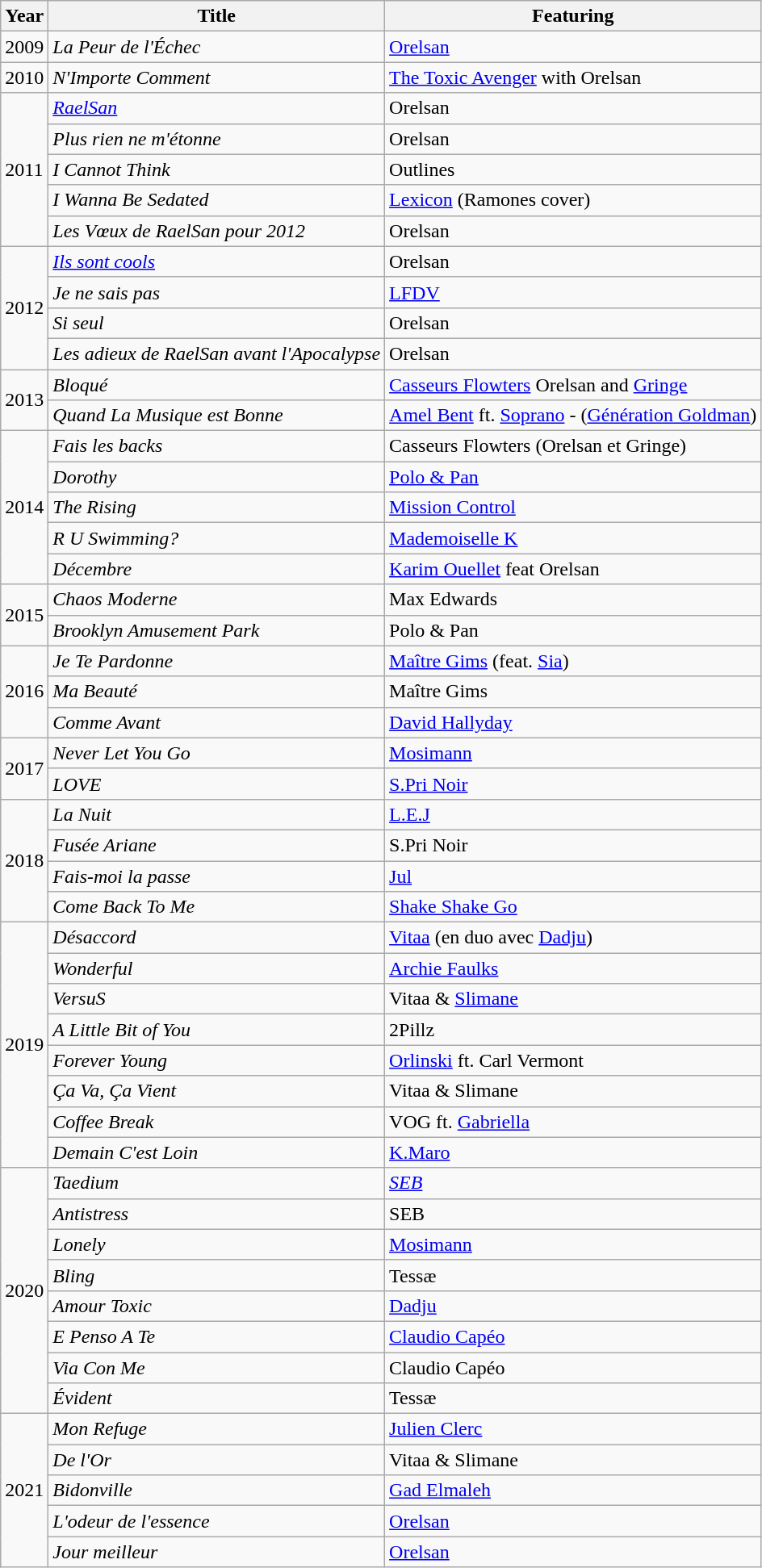<table class="wikitable sortable">
<tr>
<th scope="col">Year</th>
<th scope="col">Title</th>
<th scope="col" class="unsortable">Featuring</th>
</tr>
<tr>
<td>2009</td>
<td><em>La Peur de l'Échec</em></td>
<td><a href='#'>Orelsan</a></td>
</tr>
<tr>
<td>2010</td>
<td><em>N'Importe Comment</em></td>
<td><a href='#'>The Toxic Avenger</a> with Orelsan</td>
</tr>
<tr>
<td rowspan="5">2011</td>
<td><em><a href='#'>RaelSan</a></em></td>
<td>Orelsan</td>
</tr>
<tr>
<td><em>Plus rien ne m'étonne</em></td>
<td>Orelsan</td>
</tr>
<tr>
<td><em>I Cannot Think</em></td>
<td>Outlines</td>
</tr>
<tr>
<td><em>I Wanna Be Sedated</em></td>
<td><a href='#'>Lexicon</a> (Ramones cover)</td>
</tr>
<tr>
<td><em>Les Vœux de RaelSan pour 2012</em></td>
<td>Orelsan</td>
</tr>
<tr>
<td rowspan="4">2012</td>
<td><em><a href='#'>Ils sont cools</a></em></td>
<td>Orelsan</td>
</tr>
<tr>
<td><em>Je ne sais pas</em></td>
<td><a href='#'>LFDV</a></td>
</tr>
<tr>
<td><em>Si seul</em></td>
<td>Orelsan</td>
</tr>
<tr>
<td><em>Les adieux de RaelSan avant l'Apocalypse</em></td>
<td>Orelsan</td>
</tr>
<tr>
<td rowspan="2">2013</td>
<td><em>Bloqué</em></td>
<td><a href='#'>Casseurs Flowters</a> Orelsan and <a href='#'>Gringe</a></td>
</tr>
<tr>
<td><em>Quand La Musique est Bonne</em></td>
<td><a href='#'>Amel Bent</a> ft. <a href='#'>Soprano</a> - (<a href='#'>Génération Goldman</a>)</td>
</tr>
<tr>
<td rowspan="5">2014</td>
<td><em>Fais les backs</em></td>
<td>Casseurs Flowters (Orelsan et Gringe)</td>
</tr>
<tr>
<td><em>Dorothy</em></td>
<td><a href='#'>Polo & Pan</a></td>
</tr>
<tr>
<td><em>The Rising</em></td>
<td><a href='#'>Mission Control</a></td>
</tr>
<tr>
<td><em>R U Swimming?</em></td>
<td><a href='#'>Mademoiselle K</a></td>
</tr>
<tr>
<td><em>Décembre</em></td>
<td><a href='#'>Karim Ouellet</a> feat Orelsan</td>
</tr>
<tr>
<td rowspan="2">2015</td>
<td><em>Chaos Moderne</em></td>
<td>Max Edwards</td>
</tr>
<tr>
<td><em>Brooklyn Amusement Park</em></td>
<td>Polo & Pan</td>
</tr>
<tr>
<td rowspan="3">2016</td>
<td><em>Je Te Pardonne</em></td>
<td><a href='#'>Maître Gims</a> (feat. <a href='#'>Sia</a>)</td>
</tr>
<tr>
<td><em>Ma Beauté</em></td>
<td>Maître Gims</td>
</tr>
<tr>
<td><em>Comme Avant</em></td>
<td><a href='#'>David Hallyday</a></td>
</tr>
<tr>
<td rowspan="2">2017</td>
<td><em>Never Let You Go</em></td>
<td><a href='#'>Mosimann</a></td>
</tr>
<tr>
<td><em>LOVE</em></td>
<td><a href='#'>S.Pri Noir</a></td>
</tr>
<tr>
<td rowspan="4">2018</td>
<td><em>La Nuit</em></td>
<td><a href='#'>L.E.J</a></td>
</tr>
<tr>
<td><em>Fusée Ariane</em></td>
<td>S.Pri Noir</td>
</tr>
<tr>
<td><em>Fais-moi la passe</em></td>
<td><a href='#'>Jul</a></td>
</tr>
<tr>
<td><em>Come Back To Me</em></td>
<td><a href='#'>Shake Shake Go</a></td>
</tr>
<tr>
<td rowspan="8">2019</td>
<td><em>Désaccord</em></td>
<td><a href='#'>Vitaa</a> (en duo avec <a href='#'>Dadju</a>)</td>
</tr>
<tr>
<td><em>Wonderful</em></td>
<td><a href='#'>Archie Faulks</a></td>
</tr>
<tr>
<td><em>VersuS</em></td>
<td>Vitaa & <a href='#'>Slimane</a></td>
</tr>
<tr>
<td><em>A Little Bit of You</em></td>
<td>2Pillz</td>
</tr>
<tr>
<td><em>Forever Young</em></td>
<td><a href='#'>Orlinski</a> ft. Carl Vermont</td>
</tr>
<tr>
<td><em>Ça Va, Ça Vient</em></td>
<td>Vitaa & Slimane</td>
</tr>
<tr>
<td><em>Coffee Break</em></td>
<td>VOG ft. <a href='#'>Gabriella</a></td>
</tr>
<tr>
<td><em>Demain C'est Loin</em></td>
<td><a href='#'>K.Maro</a></td>
</tr>
<tr>
<td rowspan="8">2020</td>
<td><em>Taedium</em></td>
<td><a href='#'><em>SEB</em></a></td>
</tr>
<tr>
<td><em>Antistress</em></td>
<td>SEB</td>
</tr>
<tr>
<td><em>Lonely</em></td>
<td><a href='#'>Mosimann</a></td>
</tr>
<tr>
<td><em>Bling</em></td>
<td>Tessæ</td>
</tr>
<tr>
<td><em>Amour Toxic</em></td>
<td><a href='#'>Dadju</a></td>
</tr>
<tr>
<td><em>E Penso A Te</em></td>
<td><a href='#'>Claudio Capéo</a></td>
</tr>
<tr>
<td><em>Via Con Me</em></td>
<td>Claudio Capéo</td>
</tr>
<tr>
<td><em>Évident</em></td>
<td>Tessæ</td>
</tr>
<tr>
<td rowspan="5">2021</td>
<td><em>Mon Refuge</em></td>
<td><a href='#'>Julien Clerc</a></td>
</tr>
<tr>
<td><em>De l'Or</em></td>
<td>Vitaa & Slimane</td>
</tr>
<tr>
<td><em>Bidonville</em></td>
<td><a href='#'>Gad Elmaleh</a></td>
</tr>
<tr>
<td><em>L'odeur de l'essence</em></td>
<td><a href='#'>Orelsan</a></td>
</tr>
<tr>
<td><em>Jour meilleur</em></td>
<td><a href='#'>Orelsan</a></td>
</tr>
</table>
